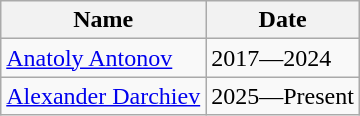<table class="wikitable">
<tr>
<th>Name</th>
<th>Date</th>
</tr>
<tr>
<td><a href='#'>Anatoly Antonov</a></td>
<td>2017—2024</td>
</tr>
<tr>
<td><a href='#'>Alexander Darchiev</a></td>
<td>2025—Present</td>
</tr>
</table>
